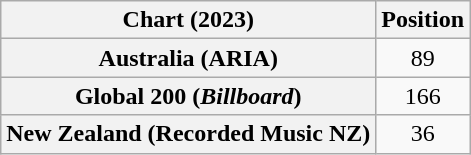<table class="wikitable sortable plainrowheaders" style="text-align:center">
<tr>
<th scope="col">Chart (2023)</th>
<th scope="col">Position</th>
</tr>
<tr>
<th scope="row">Australia (ARIA)</th>
<td>89</td>
</tr>
<tr>
<th scope="row">Global 200 (<em>Billboard</em>)</th>
<td>166</td>
</tr>
<tr>
<th scope="row">New Zealand (Recorded Music NZ)</th>
<td>36</td>
</tr>
</table>
